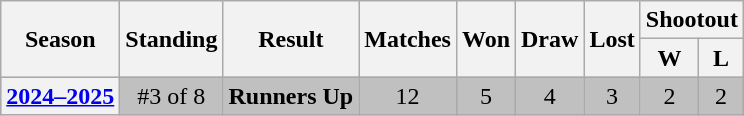<table class="wikitable" style="text-align:center">
<tr>
<th rowspan=2>Season</th>
<th rowspan=2>Standing</th>
<th rowspan=2>Result</th>
<th rowspan=2>Matches</th>
<th rowspan=2>Won</th>
<th rowspan=2>Draw</th>
<th rowspan=2>Lost</th>
<th colspan=2>Shootout</th>
</tr>
<tr>
<th>W</th>
<th>L</th>
</tr>
<tr bgcolor=silver>
<th><a href='#'>2024–2025</a></th>
<td>#3 of 8</td>
<td><strong>Runners Up</strong></td>
<td>12</td>
<td>5</td>
<td>4</td>
<td>3</td>
<td>2</td>
<td>2</td>
</tr>
</table>
